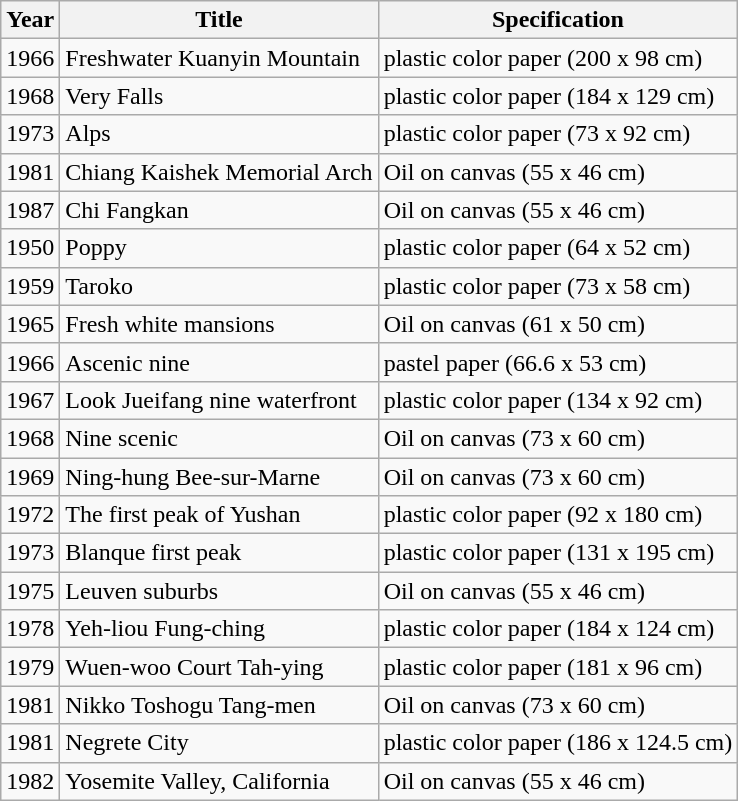<table class="wikitable">
<tr>
<th>Year</th>
<th>Title</th>
<th>Specification</th>
</tr>
<tr>
<td>1966</td>
<td>Freshwater Kuanyin Mountain</td>
<td>plastic color paper (200 x 98 cm)</td>
</tr>
<tr>
<td>1968</td>
<td>Very Falls</td>
<td>plastic color paper (184 x 129 cm)</td>
</tr>
<tr>
<td>1973</td>
<td>Alps</td>
<td>plastic color paper (73 x 92 cm)</td>
</tr>
<tr>
<td>1981</td>
<td>Chiang Kaishek Memorial Arch</td>
<td>Oil on canvas (55 x 46 cm)</td>
</tr>
<tr>
<td>1987</td>
<td>Chi Fangkan</td>
<td>Oil on canvas (55 x 46 cm)</td>
</tr>
<tr>
<td>1950</td>
<td>Poppy</td>
<td>plastic color paper (64 x 52 cm)</td>
</tr>
<tr>
<td>1959</td>
<td>Taroko</td>
<td>plastic color paper (73 x 58 cm)</td>
</tr>
<tr>
<td>1965</td>
<td>Fresh white mansions</td>
<td>Oil on canvas (61 x 50 cm)</td>
</tr>
<tr>
<td>1966</td>
<td>Ascenic nine</td>
<td>pastel paper (66.6 x 53 cm)</td>
</tr>
<tr>
<td>1967</td>
<td>Look Jueifang nine waterfront</td>
<td>plastic color paper (134 x 92 cm)</td>
</tr>
<tr>
<td>1968</td>
<td>Nine scenic</td>
<td>Oil on canvas (73 x 60 cm)</td>
</tr>
<tr>
<td>1969</td>
<td>Ning-hung Bee-sur-Marne</td>
<td>Oil on canvas (73 x 60 cm)</td>
</tr>
<tr>
<td>1972</td>
<td>The first peak of Yushan</td>
<td>plastic color paper (92 x 180 cm)</td>
</tr>
<tr>
<td>1973</td>
<td>Blanque first peak</td>
<td>plastic color paper (131 x 195 cm)</td>
</tr>
<tr>
<td>1975</td>
<td>Leuven suburbs</td>
<td>Oil on canvas (55 x 46 cm)</td>
</tr>
<tr>
<td>1978</td>
<td>Yeh-liou Fung-ching</td>
<td>plastic color paper (184 x 124 cm)</td>
</tr>
<tr>
<td>1979</td>
<td>Wuen-woo Court Tah-ying</td>
<td>plastic color paper (181 x 96 cm)</td>
</tr>
<tr>
<td>1981</td>
<td>Nikko Toshogu Tang-men</td>
<td>Oil on canvas (73 x 60 cm)</td>
</tr>
<tr>
<td>1981</td>
<td>Negrete City</td>
<td>plastic color paper (186 x 124.5 cm)</td>
</tr>
<tr>
<td>1982</td>
<td>Yosemite Valley, California</td>
<td>Oil on canvas (55 x 46 cm)</td>
</tr>
</table>
